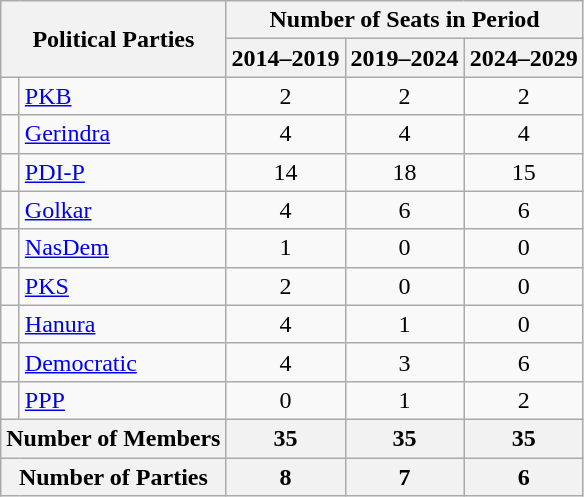<table class="wikitable">
<tr>
<th colspan=2 rowspan=2>Political Parties</th>
<th colspan=3>Number of Seats in Period</th>
</tr>
<tr>
<th>2014–2019</th>
<th>2019–2024</th>
<th>2024–2029</th>
</tr>
<tr>
<td bgcolor= ></td>
<td><a href='#'>PKB</a></td>
<td style="text-align: center;">2</td>
<td style="text-align: center;"> 2</td>
<td style="text-align: center;"> 2</td>
</tr>
<tr>
<td bgcolor= ></td>
<td><a href='#'>Gerindra</a></td>
<td style="text-align: center;">4</td>
<td style="text-align: center;"> 4</td>
<td style="text-align: center;"> 4</td>
</tr>
<tr>
<td bgcolor= ></td>
<td><a href='#'>PDI-P</a></td>
<td style="text-align: center;">14</td>
<td style="text-align: center;"> 18</td>
<td style="text-align: center;"> 15</td>
</tr>
<tr>
<td bgcolor= ></td>
<td><a href='#'>Golkar</a></td>
<td style="text-align: center;">4</td>
<td style="text-align: center;"> 6</td>
<td style="text-align: center;"> 6</td>
</tr>
<tr>
<td bgcolor= ></td>
<td><a href='#'>NasDem</a></td>
<td style="text-align: center;">1</td>
<td style="text-align: center;"> 0</td>
<td style="text-align: center;"> 0</td>
</tr>
<tr>
<td bgcolor= ></td>
<td><a href='#'>PKS</a></td>
<td style="text-align: center;">2</td>
<td style="text-align: center;"> 0</td>
<td style="text-align: center;"> 0</td>
</tr>
<tr>
<td bgcolor= ></td>
<td><a href='#'>Hanura</a></td>
<td style="text-align: center;">4</td>
<td style="text-align: center;"> 1</td>
<td style="text-align: center;"> 0</td>
</tr>
<tr>
<td bgcolor= ></td>
<td><a href='#'>Democratic</a></td>
<td style="text-align: center;">4</td>
<td style="text-align: center;"> 3</td>
<td style="text-align: center;"> 6</td>
</tr>
<tr>
<td bgcolor= ></td>
<td><a href='#'>PPP</a></td>
<td style="text-align: center;">0</td>
<td style="text-align: center;"> 1</td>
<td style="text-align: center;"> 2</td>
</tr>
<tr>
<th colspan=2>Number of Members</th>
<th>35</th>
<th> 35</th>
<th> 35</th>
</tr>
<tr>
<th colspan=2>Number of Parties</th>
<th>8</th>
<th> 7</th>
<th> 6</th>
</tr>
</table>
